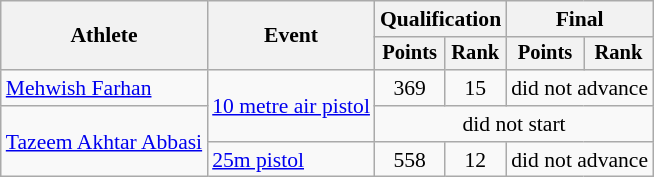<table class="wikitable" style="font-size:90%">
<tr>
<th rowspan=2>Athlete</th>
<th rowspan=2>Event</th>
<th colspan=2>Qualification</th>
<th colspan=2>Final</th>
</tr>
<tr style="font-size:95%">
<th>Points</th>
<th>Rank</th>
<th>Points</th>
<th>Rank</th>
</tr>
<tr align=center>
<td align=left><a href='#'>Mehwish Farhan</a></td>
<td align=left rowspan="2"><a href='#'>10 metre air pistol</a></td>
<td>369</td>
<td>15</td>
<td colspan=2>did not advance</td>
</tr>
<tr align=center>
<td align=left rowspan=2><a href='#'>Tazeem Akhtar Abbasi</a></td>
<td colspan=4>did not start</td>
</tr>
<tr align=center>
<td align=left><a href='#'>25m pistol</a></td>
<td>558</td>
<td>12</td>
<td colspan=2>did not advance</td>
</tr>
</table>
